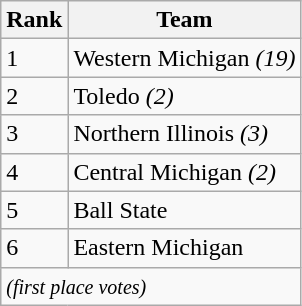<table class=wikitable>
<tr>
<th>Rank</th>
<th>Team</th>
</tr>
<tr>
<td>1</td>
<td>Western Michigan <em>(19)</em></td>
</tr>
<tr>
<td>2</td>
<td>Toledo <em>(2)</em></td>
</tr>
<tr>
<td>3</td>
<td>Northern Illinois <em>(3)</em></td>
</tr>
<tr>
<td>4</td>
<td>Central Michigan <em>(2)</em></td>
</tr>
<tr>
<td>5</td>
<td>Ball State</td>
</tr>
<tr>
<td>6</td>
<td>Eastern Michigan</td>
</tr>
<tr>
<td colspan=3 valign=middle><small><em>(first place votes)</em></small></td>
</tr>
</table>
